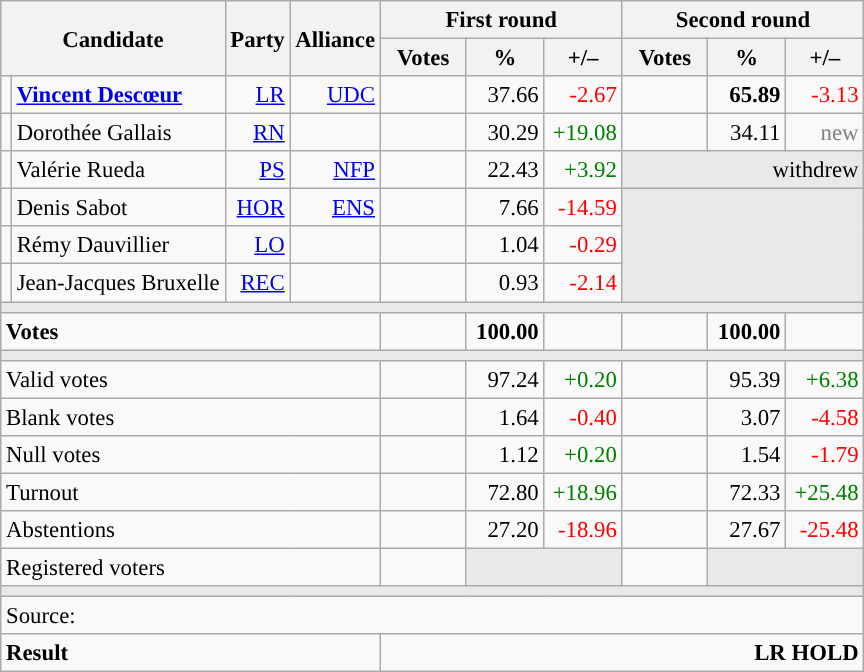<table class="wikitable" style="text-align:right;font-size:95%;">
<tr>
<th rowspan="2" colspan="2">Candidate</th>
<th colspan="1" rowspan="2">Party</th>
<th colspan="1" rowspan="2">Alliance</th>
<th colspan="3">First round</th>
<th colspan="3">Second round</th>
</tr>
<tr>
<th style="width:50px;">Votes</th>
<th style="width:45px;">%</th>
<th style="width:45px;">+/–</th>
<th style="width:50px;">Votes</th>
<th style="width:45px;">%</th>
<th style="width:45px;">+/–</th>
</tr>
<tr>
<td style="color:inherit;background:"></td>
<td style="text-align:left;"><strong><a href='#'>Vincent Descœur</a></strong></td>
<td><a href='#'>LR</a></td>
<td><a href='#'>UDC</a></td>
<td></td>
<td>37.66</td>
<td style="color:red;">-2.67</td>
<td><strong></strong></td>
<td><strong>65.89</strong></td>
<td style="color:red;">-3.13</td>
</tr>
<tr>
<td style="color:inherit;background:"></td>
<td style="text-align:left;">Dorothée Gallais</td>
<td><a href='#'>RN</a></td>
<td></td>
<td></td>
<td>30.29</td>
<td style="color:green;">+19.08</td>
<td></td>
<td>34.11</td>
<td style="color:grey;">new</td>
</tr>
<tr>
<td style="color:inherit;background:"></td>
<td style="text-align:left;">Valérie Rueda</td>
<td><a href='#'>PS</a></td>
<td><a href='#'>NFP</a></td>
<td></td>
<td>22.43</td>
<td style="color:green;">+3.92</td>
<td colspan="3" style="background:#E9E9E9;">withdrew</td>
</tr>
<tr>
<td style="color:inherit;background:"></td>
<td style="text-align:left;">Denis Sabot</td>
<td><a href='#'>HOR</a></td>
<td><a href='#'>ENS</a></td>
<td></td>
<td>7.66</td>
<td style="color:red;">-14.59</td>
<td colspan="3" rowspan="3" style="background:#E9E9E9;"></td>
</tr>
<tr>
<td style="color:inherit;background:"></td>
<td style="text-align:left;">Rémy Dauvillier</td>
<td><a href='#'>LO</a></td>
<td></td>
<td></td>
<td>1.04</td>
<td style="color:red;">-0.29</td>
</tr>
<tr>
<td style="color:inherit;background:"></td>
<td style="text-align:left;">Jean-Jacques Bruxelle</td>
<td><a href='#'>REC</a></td>
<td></td>
<td></td>
<td>0.93</td>
<td style="color:red;">-2.14</td>
</tr>
<tr>
<td colspan="10" style="background:#E9E9E9;"></td>
</tr>
<tr style="font-weight:bold;">
<td colspan="4" style="text-align:left;">Votes</td>
<td></td>
<td>100.00</td>
<td></td>
<td></td>
<td>100.00</td>
<td></td>
</tr>
<tr>
<td colspan="10" style="background:#E9E9E9;"></td>
</tr>
<tr>
<td colspan="4" style="text-align:left;">Valid votes</td>
<td></td>
<td>97.24</td>
<td style="color:green;">+0.20</td>
<td></td>
<td>95.39</td>
<td style="color:green;">+6.38</td>
</tr>
<tr>
<td colspan="4" style="text-align:left;">Blank votes</td>
<td></td>
<td>1.64</td>
<td style="color:red;">-0.40</td>
<td></td>
<td>3.07</td>
<td style="color:red;">-4.58</td>
</tr>
<tr>
<td colspan="4" style="text-align:left;">Null votes</td>
<td></td>
<td>1.12</td>
<td style="color:green;">+0.20</td>
<td></td>
<td>1.54</td>
<td style="color:red;">-1.79</td>
</tr>
<tr>
<td colspan="4" style="text-align:left;">Turnout</td>
<td></td>
<td>72.80</td>
<td style="color:green;">+18.96</td>
<td></td>
<td>72.33</td>
<td style="color:green;">+25.48</td>
</tr>
<tr>
<td colspan="4" style="text-align:left;">Abstentions</td>
<td></td>
<td>27.20</td>
<td style="color:red;">-18.96</td>
<td></td>
<td>27.67</td>
<td style="color:red;">-25.48</td>
</tr>
<tr>
<td colspan="4" style="text-align:left;">Registered voters</td>
<td></td>
<td colspan="2" style="background:#E9E9E9;"></td>
<td></td>
<td colspan="2" style="background:#E9E9E9;"></td>
</tr>
<tr>
<td colspan="10" style="background:#E9E9E9;"></td>
</tr>
<tr>
<td colspan="10" style="text-align:left;">Source: </td>
</tr>
<tr style="font-weight:bold">
<td colspan="4" style="text-align:left;">Result</td>
<td colspan="6" style="background-color:">LR HOLD</td>
</tr>
</table>
